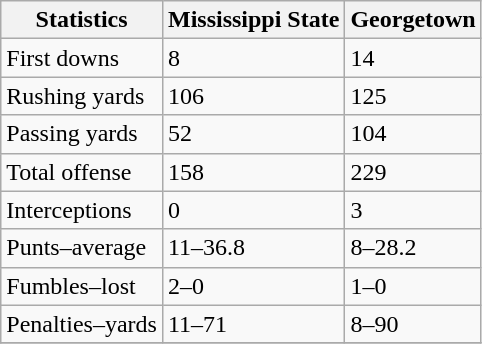<table class="wikitable">
<tr>
<th>Statistics</th>
<th>Mississippi State</th>
<th>Georgetown</th>
</tr>
<tr>
<td>First downs</td>
<td>8</td>
<td>14</td>
</tr>
<tr>
<td>Rushing yards</td>
<td>106</td>
<td>125</td>
</tr>
<tr>
<td>Passing yards</td>
<td>52</td>
<td>104</td>
</tr>
<tr>
<td>Total offense</td>
<td>158</td>
<td>229</td>
</tr>
<tr>
<td>Interceptions</td>
<td>0</td>
<td>3</td>
</tr>
<tr>
<td>Punts–average</td>
<td>11–36.8</td>
<td>8–28.2</td>
</tr>
<tr>
<td>Fumbles–lost</td>
<td>2–0</td>
<td>1–0</td>
</tr>
<tr>
<td>Penalties–yards</td>
<td>11–71</td>
<td>8–90</td>
</tr>
<tr>
</tr>
</table>
